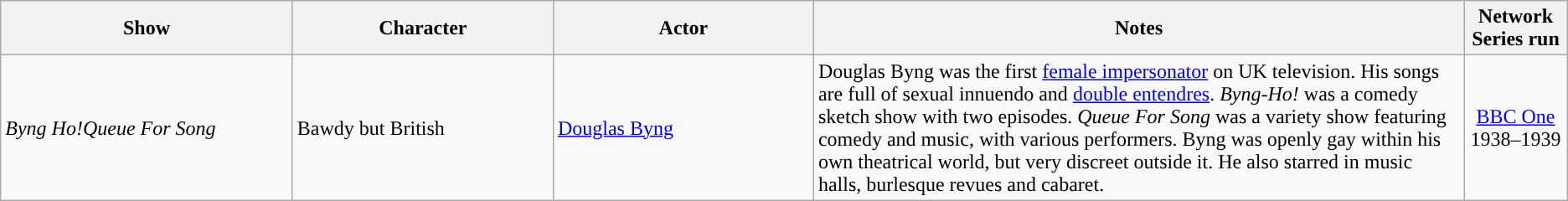<table class="wikitable" style="margins:auto; width=100%;">
<tr>
<th style="width:225px;">Show</th>
<th style="width:200px">Character</th>
<th style="width:200px">Actor</th>
<th class="unsortable">Notes</th>
<th style="width:75px;" class="unsortable">Network <br>Series run</th>
</tr>
<tr>
<td><em>Byng Ho!</em><em>Queue For Song</em></td>
<td>Bawdy but British</td>
<td><a href='#'>Douglas Byng</a></td>
<td>Douglas Byng was the first <a href='#'>female impersonator</a> on UK television. His songs are full of sexual innuendo and <a href='#'>double entendres</a>. <em>Byng-Ho!</em> was a comedy sketch show with two episodes. <em>Queue For Song</em> was a variety show featuring comedy and music, with various performers. Byng was openly gay within his own theatrical world, but very discreet outside it. He also starred in music halls, burlesque revues and cabaret.</td>
<td style="text-align: center;"><a href='#'>BBC One</a> <br> 1938–1939</td>
</tr>
</table>
